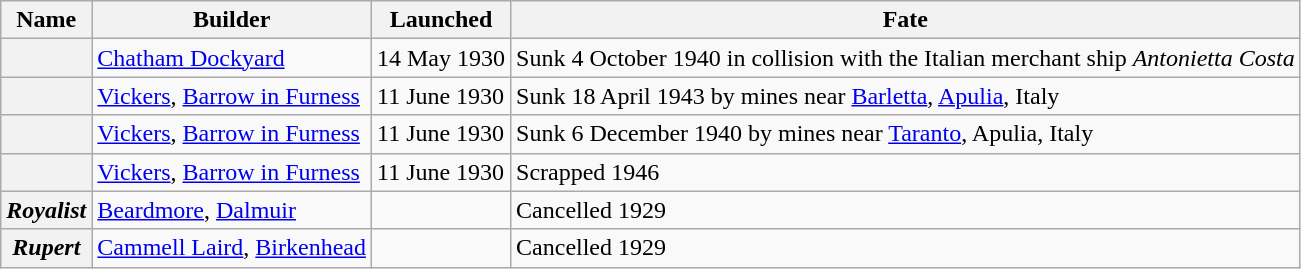<table class="wikitable plainrowheaders">
<tr>
<th scope="col">Name</th>
<th scope="col">Builder</th>
<th scope="col">Launched</th>
<th scope="col">Fate</th>
</tr>
<tr>
<th scope="row"></th>
<td><a href='#'>Chatham Dockyard</a></td>
<td>14 May 1930</td>
<td>Sunk 4 October 1940 in collision with the Italian merchant ship <em>Antonietta Costa</em></td>
</tr>
<tr>
<th scope="row"></th>
<td><a href='#'>Vickers</a>, <a href='#'>Barrow in Furness</a></td>
<td>11 June 1930</td>
<td>Sunk 18 April 1943 by mines near <a href='#'>Barletta</a>, <a href='#'>Apulia</a>, Italy</td>
</tr>
<tr>
<th scope="row"></th>
<td><a href='#'>Vickers</a>, <a href='#'>Barrow in Furness</a></td>
<td>11 June 1930</td>
<td>Sunk 6 December 1940 by mines near <a href='#'>Taranto</a>, Apulia, Italy</td>
</tr>
<tr>
<th scope="row"></th>
<td><a href='#'>Vickers</a>, <a href='#'>Barrow in Furness</a></td>
<td>11 June 1930</td>
<td>Scrapped 1946</td>
</tr>
<tr>
<th scope="row"><em>Royalist</em></th>
<td><a href='#'>Beardmore</a>, <a href='#'>Dalmuir</a></td>
<td></td>
<td>Cancelled 1929</td>
</tr>
<tr>
<th scope="row"><em>Rupert</em></th>
<td><a href='#'>Cammell Laird</a>, <a href='#'>Birkenhead</a></td>
<td></td>
<td>Cancelled 1929</td>
</tr>
</table>
